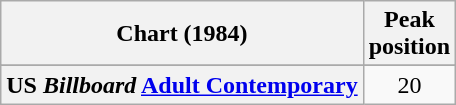<table class="wikitable sortable plainrowheaders" style="text-align:center">
<tr>
<th scope="col">Chart (1984)</th>
<th scope="col">Peak<br>position</th>
</tr>
<tr>
</tr>
<tr>
</tr>
<tr>
</tr>
<tr>
<th scope="row">US <em>Billboard</em> <a href='#'>Adult Contemporary</a></th>
<td>20</td>
</tr>
</table>
